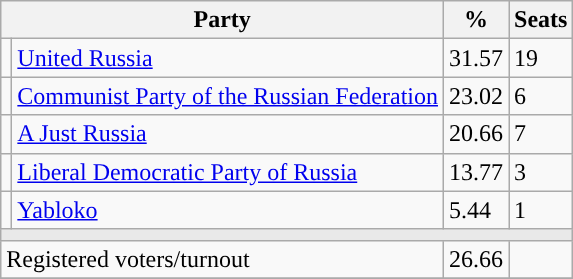<table class="wikitable">
<tr>
<th colspan=2>Party</th>
<th>%</th>
<th>Seats</th>
</tr>
<tr>
<td style="background:"></td>
<td><a href='#'>United Russia</a></td>
<td>31.57</td>
<td>19</td>
</tr>
<tr>
<td style="background:"></td>
<td><a href='#'>Communist Party of the Russian Federation</a></td>
<td>23.02</td>
<td>6</td>
</tr>
<tr>
<td style="background:"></td>
<td><a href='#'>A Just Russia</a></td>
<td>20.66</td>
<td>7</td>
</tr>
<tr>
<td style="background:"></td>
<td><a href='#'>Liberal Democratic Party of Russia</a></td>
<td>13.77</td>
<td>3</td>
</tr>
<tr>
<td style="background:"></td>
<td><a href='#'>Yabloko</a></td>
<td>5.44</td>
<td>1</td>
</tr>
<tr>
<td colspan=4 style="background:#E9E9E9;"></td>
</tr>
<tr>
<td align=left colspan=2>Registered voters/turnout</td>
<td>26.66</td>
<td></td>
</tr>
<tr>
</tr>
</table>
